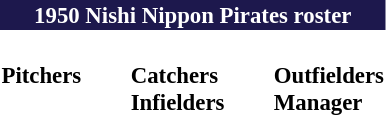<table class="toccolours" style="font-size: 95%;">
<tr>
<th colspan="8" style="background-color:#1d184d; color:#FFFFFF; text-align: center;">1950 Nishi Nippon Pirates roster</th>
</tr>
<tr>
<td style="vertical-align:top;"><br><strong>Pitchers</strong>









</td>
<td width="25px"></td>
<td style="vertical-align:top;"><br><strong>Catchers</strong>

<br><strong>Infielders</strong>







</td>
<td width="25px"></td>
<td style="vertical-align:top;"><br><strong>Outfielders</strong>






<br><strong>Manager</strong>
</td>
</tr>
</table>
